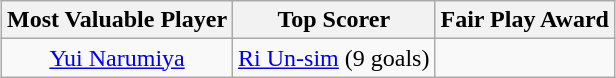<table class=wikitable style="text-align:center; margin:auto">
<tr>
<th>Most Valuable Player</th>
<th>Top Scorer</th>
<th>Fair Play Award</th>
</tr>
<tr>
<td> <a href='#'>Yui Narumiya</a></td>
<td> <a href='#'>Ri Un-sim</a> (9 goals)</td>
<td></td>
</tr>
</table>
